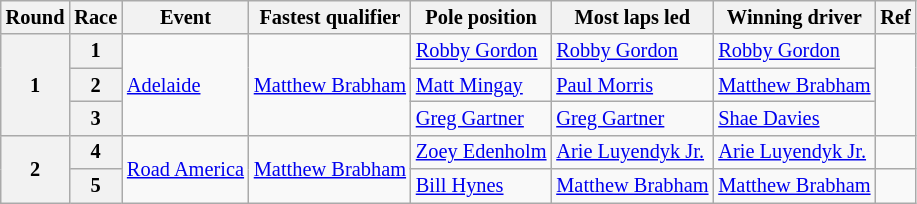<table class="wikitable" style="font-size: 85%;">
<tr>
<th>Round</th>
<th>Race</th>
<th>Event</th>
<th>Fastest qualifier</th>
<th>Pole position</th>
<th>Most laps led</th>
<th>Winning driver</th>
<th>Ref</th>
</tr>
<tr>
<th rowspan=3>1</th>
<th>1</th>
<td rowspan=3><a href='#'>Adelaide</a></td>
<td rowspan=3> <a href='#'>Matthew Brabham</a></td>
<td> <a href='#'>Robby Gordon</a></td>
<td> <a href='#'>Robby Gordon</a></td>
<td> <a href='#'>Robby Gordon</a></td>
<td rowspan=3></td>
</tr>
<tr>
<th>2</th>
<td> <a href='#'>Matt Mingay</a></td>
<td> <a href='#'>Paul Morris</a></td>
<td> <a href='#'>Matthew Brabham</a></td>
</tr>
<tr>
<th>3</th>
<td> <a href='#'>Greg Gartner</a></td>
<td> <a href='#'>Greg Gartner</a></td>
<td> <a href='#'>Shae Davies</a></td>
</tr>
<tr>
<th rowspan=2>2</th>
<th>4</th>
<td rowspan=2><a href='#'>Road America</a></td>
<td rowspan=2> <a href='#'>Matthew Brabham</a></td>
<td> <a href='#'>Zoey Edenholm</a></td>
<td> <a href='#'>Arie Luyendyk Jr.</a></td>
<td> <a href='#'>Arie Luyendyk Jr.</a></td>
<td></td>
</tr>
<tr>
<th>5</th>
<td> <a href='#'>Bill Hynes</a></td>
<td> <a href='#'>Matthew Brabham</a></td>
<td> <a href='#'>Matthew Brabham</a></td>
<td></td>
</tr>
</table>
